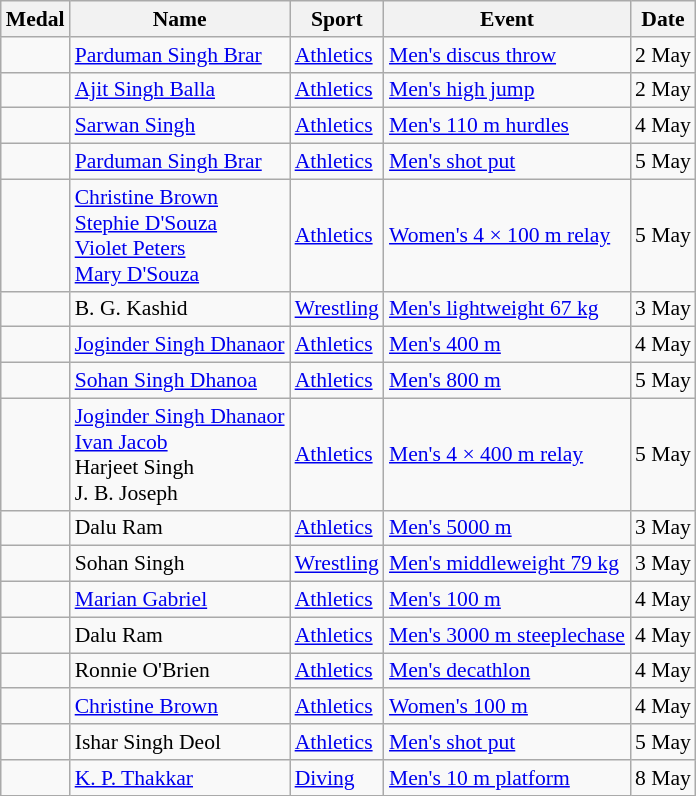<table class="wikitable sortable collapsible"  style="font-size:90%">
<tr>
<th>Medal</th>
<th>Name</th>
<th>Sport</th>
<th>Event</th>
<th>Date</th>
</tr>
<tr>
<td></td>
<td><a href='#'>Parduman Singh Brar</a></td>
<td><a href='#'>Athletics</a></td>
<td><a href='#'>Men's discus throw</a></td>
<td>2 May</td>
</tr>
<tr>
<td></td>
<td><a href='#'>Ajit Singh Balla</a></td>
<td><a href='#'>Athletics</a></td>
<td><a href='#'>Men's high jump</a></td>
<td>2 May</td>
</tr>
<tr>
<td></td>
<td><a href='#'>Sarwan Singh</a></td>
<td><a href='#'>Athletics</a></td>
<td><a href='#'>Men's 110 m hurdles</a></td>
<td>4 May</td>
</tr>
<tr>
<td></td>
<td><a href='#'>Parduman Singh Brar</a></td>
<td><a href='#'>Athletics</a></td>
<td><a href='#'>Men's shot put</a></td>
<td>5 May</td>
</tr>
<tr>
<td></td>
<td><a href='#'>Christine Brown</a> <br> <a href='#'>Stephie D'Souza</a> <br> <a href='#'>Violet Peters</a> <br> <a href='#'>Mary D'Souza</a></td>
<td><a href='#'>Athletics</a></td>
<td><a href='#'>Women's 4 × 100 m relay</a></td>
<td>5 May</td>
</tr>
<tr>
<td></td>
<td>B. G. Kashid</td>
<td><a href='#'>Wrestling</a></td>
<td><a href='#'>Men's lightweight 67 kg</a></td>
<td>3 May</td>
</tr>
<tr>
<td></td>
<td><a href='#'>Joginder Singh Dhanaor</a></td>
<td><a href='#'>Athletics</a></td>
<td><a href='#'>Men's 400 m</a></td>
<td>4 May</td>
</tr>
<tr>
<td></td>
<td><a href='#'>Sohan Singh Dhanoa</a></td>
<td><a href='#'>Athletics</a></td>
<td><a href='#'>Men's 800 m</a></td>
<td>5 May</td>
</tr>
<tr>
<td></td>
<td><a href='#'>Joginder Singh Dhanaor</a> <br> <a href='#'>Ivan Jacob</a> <br> Harjeet Singh <br> J. B. Joseph</td>
<td><a href='#'>Athletics</a></td>
<td><a href='#'>Men's 4 × 400 m relay</a></td>
<td>5 May</td>
</tr>
<tr>
<td></td>
<td>Dalu Ram</td>
<td><a href='#'>Athletics</a></td>
<td><a href='#'>Men's 5000 m</a></td>
<td>3 May</td>
</tr>
<tr>
<td></td>
<td>Sohan Singh</td>
<td><a href='#'>Wrestling</a></td>
<td><a href='#'>Men's middleweight 79 kg</a></td>
<td>3 May</td>
</tr>
<tr>
<td></td>
<td><a href='#'>Marian Gabriel</a></td>
<td><a href='#'>Athletics</a></td>
<td><a href='#'>Men's 100 m</a></td>
<td>4 May</td>
</tr>
<tr>
<td></td>
<td>Dalu Ram</td>
<td><a href='#'>Athletics</a></td>
<td><a href='#'>Men's 3000 m steeplechase</a></td>
<td>4 May</td>
</tr>
<tr>
<td></td>
<td>Ronnie O'Brien</td>
<td><a href='#'>Athletics</a></td>
<td><a href='#'>Men's decathlon</a></td>
<td>4 May</td>
</tr>
<tr>
<td></td>
<td><a href='#'>Christine Brown</a></td>
<td><a href='#'>Athletics</a></td>
<td><a href='#'>Women's 100 m</a></td>
<td>4 May</td>
</tr>
<tr>
<td></td>
<td>Ishar Singh Deol</td>
<td><a href='#'>Athletics</a></td>
<td><a href='#'>Men's shot put</a></td>
<td>5 May</td>
</tr>
<tr>
<td></td>
<td><a href='#'>K. P. Thakkar</a></td>
<td><a href='#'>Diving</a></td>
<td><a href='#'>Men's 10 m platform</a></td>
<td>8 May</td>
</tr>
</table>
